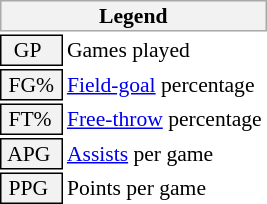<table class="toccolours" style="font-size: 90%; white-space: nowrap;">
<tr>
<th colspan="6" style="background:#f2f2f2; border:1px solid #aaa;">Legend</th>
</tr>
<tr>
<td style="background:#f2f2f2; border:1px solid black;">  GP</td>
<td>Games played</td>
</tr>
<tr>
<td style="background:#f2f2f2; border:1px solid black;"> FG% </td>
<td style="padding-right: 8px"><a href='#'>Field-goal</a> percentage</td>
</tr>
<tr>
<td style="background:#f2f2f2; border:1px solid black;"> FT% </td>
<td><a href='#'>Free-throw</a> percentage</td>
</tr>
<tr>
<td style="background:#f2f2f2; border:1px solid black;"> APG </td>
<td><a href='#'>Assists</a> per game</td>
</tr>
<tr>
<td style="background:#f2f2f2; border:1px solid black;"> PPG </td>
<td>Points per game</td>
</tr>
<tr>
</tr>
</table>
